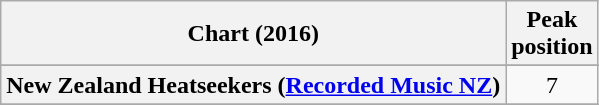<table class="wikitable sortable plainrowheaders" style="text-align:center">
<tr>
<th scope="col">Chart (2016)</th>
<th scope="col">Peak<br>position</th>
</tr>
<tr>
</tr>
<tr>
</tr>
<tr>
</tr>
<tr>
</tr>
<tr>
<th scope="row">New Zealand Heatseekers (<a href='#'>Recorded Music NZ</a>)</th>
<td>7</td>
</tr>
<tr>
</tr>
<tr>
</tr>
<tr>
</tr>
<tr>
</tr>
<tr>
</tr>
</table>
